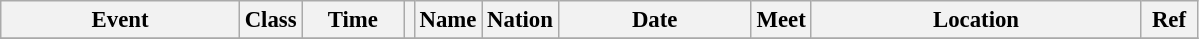<table class="wikitable" style="font-size: 95%;">
<tr>
<th style="width:10em">Event</th>
<th>Class</th>
<th style="width:4em">Time</th>
<th class="unsortable"></th>
<th>Name</th>
<th>Nation</th>
<th style="width:8em">Date</th>
<th>Meet</th>
<th style="width:14em">Location</th>
<th style="width:2em">Ref</th>
</tr>
<tr>
</tr>
</table>
